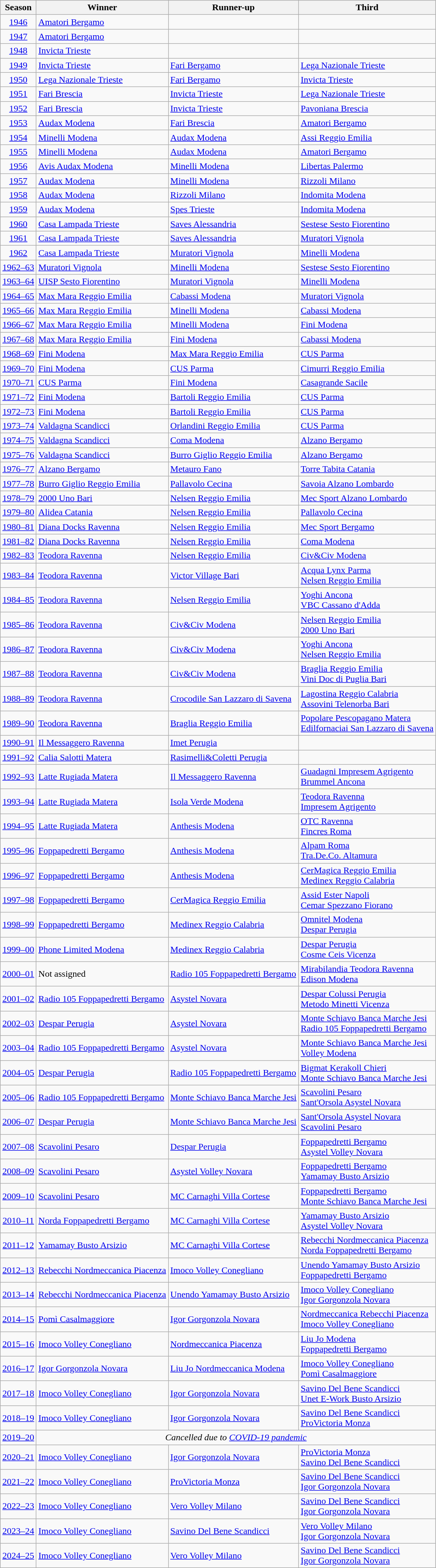<table class="wikitable">
<tr>
<th>Season</th>
<th>Winner</th>
<th>Runner-up</th>
<th>Third</th>
</tr>
<tr>
<td align="center"><a href='#'>1946</a></td>
<td><a href='#'>Amatori Bergamo</a></td>
<td></td>
<td></td>
</tr>
<tr>
<td align="center"><a href='#'>1947</a></td>
<td><a href='#'>Amatori Bergamo</a></td>
<td></td>
<td></td>
</tr>
<tr>
<td align="center"><a href='#'>1948</a></td>
<td><a href='#'>Invicta Trieste</a></td>
<td></td>
<td></td>
</tr>
<tr>
<td align="center"><a href='#'>1949</a></td>
<td><a href='#'>Invicta Trieste</a></td>
<td><a href='#'>Fari Bergamo</a></td>
<td><a href='#'>Lega Nazionale Trieste</a></td>
</tr>
<tr>
<td align="center"><a href='#'>1950</a></td>
<td><a href='#'>Lega Nazionale Trieste</a></td>
<td><a href='#'>Fari Bergamo</a></td>
<td><a href='#'>Invicta Trieste</a></td>
</tr>
<tr>
<td align="center"><a href='#'>1951</a></td>
<td><a href='#'>Fari Brescia</a></td>
<td><a href='#'>Invicta Trieste</a></td>
<td><a href='#'>Lega Nazionale Trieste</a></td>
</tr>
<tr>
<td align="center"><a href='#'>1952</a></td>
<td><a href='#'>Fari Brescia</a></td>
<td><a href='#'>Invicta Trieste</a></td>
<td><a href='#'>Pavoniana Brescia</a></td>
</tr>
<tr>
<td align="center"><a href='#'>1953</a></td>
<td><a href='#'>Audax Modena</a></td>
<td><a href='#'>Fari Brescia</a></td>
<td><a href='#'>Amatori Bergamo</a></td>
</tr>
<tr>
<td align="center"><a href='#'>1954</a></td>
<td><a href='#'>Minelli Modena</a></td>
<td><a href='#'>Audax Modena</a></td>
<td><a href='#'>Assi Reggio Emilia</a></td>
</tr>
<tr>
<td align="center"><a href='#'>1955</a></td>
<td><a href='#'>Minelli Modena</a></td>
<td><a href='#'>Audax Modena</a></td>
<td><a href='#'>Amatori Bergamo</a></td>
</tr>
<tr>
<td align="center"><a href='#'>1956</a></td>
<td><a href='#'>Avis Audax Modena</a></td>
<td><a href='#'>Minelli Modena</a></td>
<td><a href='#'>Libertas Palermo</a></td>
</tr>
<tr>
<td align="center"><a href='#'>1957</a></td>
<td><a href='#'>Audax Modena</a></td>
<td><a href='#'>Minelli Modena</a></td>
<td><a href='#'>Rizzoli Milano</a></td>
</tr>
<tr>
<td align="center"><a href='#'>1958</a></td>
<td><a href='#'>Audax Modena</a></td>
<td><a href='#'>Rizzoli Milano</a></td>
<td><a href='#'>Indomita Modena</a></td>
</tr>
<tr>
<td align="center"><a href='#'>1959</a></td>
<td><a href='#'>Audax Modena</a></td>
<td><a href='#'>Spes Trieste</a></td>
<td><a href='#'>Indomita Modena</a></td>
</tr>
<tr>
<td align="center"><a href='#'>1960</a></td>
<td><a href='#'>Casa Lampada Trieste</a></td>
<td><a href='#'>Saves Alessandria</a></td>
<td><a href='#'>Sestese Sesto Fiorentino</a></td>
</tr>
<tr>
<td align="center"><a href='#'>1961</a></td>
<td><a href='#'>Casa Lampada Trieste</a></td>
<td><a href='#'>Saves Alessandria</a></td>
<td><a href='#'>Muratori Vignola</a></td>
</tr>
<tr>
<td align="center"><a href='#'>1962</a></td>
<td><a href='#'>Casa Lampada Trieste</a></td>
<td><a href='#'>Muratori Vignola</a></td>
<td><a href='#'>Minelli Modena</a></td>
</tr>
<tr>
<td align="center"><a href='#'>1962–63</a></td>
<td><a href='#'>Muratori Vignola</a></td>
<td><a href='#'>Minelli Modena</a></td>
<td><a href='#'>Sestese Sesto Fiorentino</a></td>
</tr>
<tr>
<td align="center"><a href='#'>1963–64</a></td>
<td><a href='#'>UISP Sesto Fiorentino</a></td>
<td><a href='#'>Muratori Vignola</a></td>
<td><a href='#'>Minelli Modena</a></td>
</tr>
<tr>
<td align="center"><a href='#'>1964–65</a></td>
<td><a href='#'>Max Mara Reggio Emilia</a></td>
<td><a href='#'>Cabassi Modena</a></td>
<td><a href='#'>Muratori Vignola</a></td>
</tr>
<tr>
<td align="center"><a href='#'>1965–66</a></td>
<td><a href='#'>Max Mara Reggio Emilia</a></td>
<td><a href='#'>Minelli Modena</a></td>
<td><a href='#'>Cabassi Modena</a></td>
</tr>
<tr>
<td align="center"><a href='#'>1966–67</a></td>
<td><a href='#'>Max Mara Reggio Emilia</a></td>
<td><a href='#'>Minelli Modena</a></td>
<td><a href='#'>Fini Modena</a></td>
</tr>
<tr>
<td align="center"><a href='#'>1967–68</a></td>
<td><a href='#'>Max Mara Reggio Emilia</a></td>
<td><a href='#'>Fini Modena</a></td>
<td><a href='#'>Cabassi Modena</a></td>
</tr>
<tr>
<td align="center"><a href='#'>1968–69</a></td>
<td><a href='#'>Fini Modena</a></td>
<td><a href='#'>Max Mara Reggio Emilia</a></td>
<td><a href='#'>CUS Parma</a></td>
</tr>
<tr>
<td align="center"><a href='#'>1969–70</a></td>
<td><a href='#'>Fini Modena</a></td>
<td><a href='#'>CUS Parma</a></td>
<td><a href='#'>Cimurri Reggio Emilia</a></td>
</tr>
<tr>
<td align="center"><a href='#'>1970–71</a></td>
<td><a href='#'>CUS Parma</a></td>
<td><a href='#'>Fini Modena</a></td>
<td><a href='#'>Casagrande Sacile</a></td>
</tr>
<tr>
<td align="center"><a href='#'>1971–72</a></td>
<td><a href='#'>Fini Modena</a></td>
<td><a href='#'>Bartoli Reggio Emilia</a></td>
<td><a href='#'>CUS Parma</a></td>
</tr>
<tr>
<td align="center"><a href='#'>1972–73</a></td>
<td><a href='#'>Fini Modena</a></td>
<td><a href='#'>Bartoli Reggio Emilia</a></td>
<td><a href='#'>CUS Parma</a></td>
</tr>
<tr>
<td align="center"><a href='#'>1973–74</a></td>
<td><a href='#'>Valdagna Scandicci</a></td>
<td><a href='#'>Orlandini Reggio Emilia</a></td>
<td><a href='#'>CUS Parma</a></td>
</tr>
<tr>
<td align="center"><a href='#'>1974–75</a></td>
<td><a href='#'>Valdagna Scandicci</a></td>
<td><a href='#'>Coma Modena</a></td>
<td><a href='#'>Alzano Bergamo</a></td>
</tr>
<tr>
<td align="center"><a href='#'>1975–76</a></td>
<td><a href='#'>Valdagna Scandicci</a></td>
<td><a href='#'>Burro Giglio Reggio Emilia</a></td>
<td><a href='#'>Alzano Bergamo</a></td>
</tr>
<tr>
<td align="center"><a href='#'>1976–77</a></td>
<td><a href='#'>Alzano Bergamo</a></td>
<td><a href='#'>Metauro Fano</a></td>
<td><a href='#'>Torre Tabita Catania</a></td>
</tr>
<tr>
<td align="center"><a href='#'>1977–78</a></td>
<td><a href='#'>Burro Giglio Reggio Emilia</a></td>
<td><a href='#'>Pallavolo Cecina</a></td>
<td><a href='#'>Savoia Alzano Lombardo</a></td>
</tr>
<tr>
<td align="center"><a href='#'>1978–79</a></td>
<td><a href='#'>2000 Uno Bari</a></td>
<td><a href='#'>Nelsen Reggio Emilia</a></td>
<td><a href='#'>Mec Sport Alzano Lombardo</a></td>
</tr>
<tr>
<td align="center"><a href='#'>1979–80</a></td>
<td><a href='#'>Alidea Catania</a></td>
<td><a href='#'>Nelsen Reggio Emilia</a></td>
<td><a href='#'>Pallavolo Cecina</a></td>
</tr>
<tr>
<td align="center"><a href='#'>1980–81</a></td>
<td><a href='#'>Diana Docks Ravenna</a></td>
<td><a href='#'>Nelsen Reggio Emilia</a></td>
<td><a href='#'>Mec Sport Bergamo</a></td>
</tr>
<tr>
<td align="center"><a href='#'>1981–82</a></td>
<td><a href='#'>Diana Docks Ravenna</a></td>
<td><a href='#'>Nelsen Reggio Emilia</a></td>
<td><a href='#'>Coma Modena</a></td>
</tr>
<tr>
<td align="center"><a href='#'>1982–83</a></td>
<td><a href='#'>Teodora Ravenna</a></td>
<td><a href='#'>Nelsen Reggio Emilia</a></td>
<td><a href='#'>Civ&Civ Modena</a></td>
</tr>
<tr>
<td align="center"><a href='#'>1983–84</a></td>
<td><a href='#'>Teodora Ravenna</a></td>
<td><a href='#'>Victor Village Bari</a></td>
<td><a href='#'>Acqua Lynx Parma</a><br><a href='#'>Nelsen Reggio Emilia</a></td>
</tr>
<tr>
<td align="center"><a href='#'>1984–85</a></td>
<td><a href='#'>Teodora Ravenna</a></td>
<td><a href='#'>Nelsen Reggio Emilia</a></td>
<td><a href='#'>Yoghi Ancona</a><br><a href='#'>VBC Cassano d'Adda</a></td>
</tr>
<tr>
<td align="center"><a href='#'>1985–86</a></td>
<td><a href='#'>Teodora Ravenna</a></td>
<td><a href='#'>Civ&Civ Modena</a></td>
<td><a href='#'>Nelsen Reggio Emilia</a><br> <a href='#'>2000 Uno Bari</a></td>
</tr>
<tr>
<td align="center"><a href='#'>1986–87</a></td>
<td><a href='#'>Teodora Ravenna</a></td>
<td><a href='#'>Civ&Civ Modena</a></td>
<td><a href='#'>Yoghi Ancona</a><br><a href='#'>Nelsen Reggio Emilia</a></td>
</tr>
<tr>
<td align="center"><a href='#'>1987–88</a></td>
<td><a href='#'>Teodora Ravenna</a></td>
<td><a href='#'>Civ&Civ Modena</a></td>
<td><a href='#'>Braglia Reggio Emilia</a><br> <a href='#'>Vini Doc di Puglia Bari</a></td>
</tr>
<tr>
<td align="center"><a href='#'>1988–89</a></td>
<td><a href='#'>Teodora Ravenna</a></td>
<td><a href='#'>Crocodile San Lazzaro di Savena</a></td>
<td><a href='#'>Lagostina Reggio Calabria</a><br> <a href='#'>Assovini Telenorba Bari</a></td>
</tr>
<tr>
<td align="center"><a href='#'>1989–90</a></td>
<td><a href='#'>Teodora Ravenna</a></td>
<td><a href='#'>Braglia Reggio Emilia</a></td>
<td><a href='#'>Popolare Pescopagano Matera</a><br> <a href='#'>Edilfornaciai San Lazzaro di Savena</a></td>
</tr>
<tr>
<td align="center"><a href='#'>1990–91</a></td>
<td><a href='#'>Il Messaggero Ravenna</a></td>
<td><a href='#'>Imet Perugia</a></td>
<td></td>
</tr>
<tr>
<td align="center"><a href='#'>1991–92</a></td>
<td><a href='#'>Calia Salotti Matera</a></td>
<td><a href='#'>Rasimelli&Coletti Perugia</a></td>
<td></td>
</tr>
<tr>
<td align="center"><a href='#'>1992–93</a></td>
<td><a href='#'>Latte Rugiada Matera</a></td>
<td><a href='#'>Il Messaggero Ravenna</a></td>
<td><a href='#'>Guadagni Impresem Agrigento</a><br> <a href='#'>Brummel Ancona</a></td>
</tr>
<tr>
<td align="center"><a href='#'>1993–94</a></td>
<td><a href='#'>Latte Rugiada Matera</a></td>
<td><a href='#'>Isola Verde Modena</a></td>
<td><a href='#'>Teodora Ravenna</a><br> <a href='#'>Impresem Agrigento</a></td>
</tr>
<tr>
<td align="center"><a href='#'>1994–95</a></td>
<td><a href='#'>Latte Rugiada Matera</a></td>
<td><a href='#'>Anthesis Modena</a></td>
<td><a href='#'>OTC Ravenna</a><br> <a href='#'>Fincres Roma</a></td>
</tr>
<tr>
<td align="center"><a href='#'>1995–96</a></td>
<td><a href='#'>Foppapedretti Bergamo</a></td>
<td><a href='#'>Anthesis Modena</a></td>
<td><a href='#'>Alpam Roma</a><br> <a href='#'>Tra.De.Co. Altamura</a></td>
</tr>
<tr>
<td align="center"><a href='#'>1996–97</a></td>
<td><a href='#'>Foppapedretti Bergamo</a></td>
<td><a href='#'>Anthesis Modena</a></td>
<td><a href='#'>CerMagica Reggio Emilia</a><br> <a href='#'>Medinex Reggio Calabria</a></td>
</tr>
<tr>
<td align="center"><a href='#'>1997–98</a></td>
<td><a href='#'>Foppapedretti Bergamo</a></td>
<td><a href='#'>CerMagica Reggio Emilia</a></td>
<td><a href='#'>Assid Ester Napoli</a><br> <a href='#'>Cemar Spezzano Fiorano</a></td>
</tr>
<tr>
<td align="center"><a href='#'>1998–99</a></td>
<td><a href='#'>Foppapedretti Bergamo</a></td>
<td><a href='#'>Medinex Reggio Calabria</a></td>
<td><a href='#'>Omnitel Modena</a><br> <a href='#'>Despar Perugia</a></td>
</tr>
<tr>
<td align="center"><a href='#'>1999–00</a></td>
<td><a href='#'>Phone Limited Modena</a></td>
<td><a href='#'>Medinex Reggio Calabria</a></td>
<td><a href='#'>Despar Perugia</a><br> <a href='#'>Cosme Ceis Vicenza</a></td>
</tr>
<tr>
<td align="center"><a href='#'>2000–01</a></td>
<td>Not assigned</td>
<td><a href='#'>Radio 105 Foppapedretti Bergamo</a></td>
<td><a href='#'>Mirabilandia Teodora Ravenna</a><br> <a href='#'>Edison Modena</a></td>
</tr>
<tr>
<td align="center"><a href='#'>2001–02</a></td>
<td><a href='#'>Radio 105 Foppapedretti Bergamo</a></td>
<td><a href='#'>Asystel Novara</a></td>
<td><a href='#'>Despar Colussi Perugia</a><br> <a href='#'>Metodo Minetti Vicenza</a></td>
</tr>
<tr>
<td align="center"><a href='#'>2002–03</a></td>
<td><a href='#'>Despar Perugia</a></td>
<td><a href='#'>Asystel Novara</a></td>
<td><a href='#'>Monte Schiavo Banca Marche Jesi</a><br> <a href='#'>Radio 105 Foppapedretti Bergamo</a></td>
</tr>
<tr>
<td align="center"><a href='#'>2003–04</a></td>
<td><a href='#'>Radio 105 Foppapedretti Bergamo</a></td>
<td><a href='#'>Asystel Novara</a></td>
<td><a href='#'>Monte Schiavo Banca Marche Jesi</a><br> <a href='#'>Volley Modena</a></td>
</tr>
<tr>
<td align="center"><a href='#'>2004–05</a></td>
<td><a href='#'>Despar Perugia</a></td>
<td><a href='#'>Radio 105 Foppapedretti Bergamo</a></td>
<td><a href='#'>Bigmat Kerakoll Chieri</a><br> <a href='#'>Monte Schiavo Banca Marche Jesi</a></td>
</tr>
<tr>
<td align="center"><a href='#'>2005–06</a></td>
<td><a href='#'>Radio 105 Foppapedretti Bergamo</a></td>
<td><a href='#'>Monte Schiavo Banca Marche Jesi</a></td>
<td><a href='#'>Scavolini Pesaro</a><br> <a href='#'>Sant'Orsola Asystel Novara</a></td>
</tr>
<tr>
<td align="center"><a href='#'>2006–07</a></td>
<td><a href='#'>Despar Perugia</a></td>
<td><a href='#'>Monte Schiavo Banca Marche Jesi</a></td>
<td><a href='#'>Sant'Orsola Asystel Novara</a><br> <a href='#'>Scavolini Pesaro</a></td>
</tr>
<tr>
<td align="center"><a href='#'>2007–08</a></td>
<td><a href='#'>Scavolini Pesaro</a></td>
<td><a href='#'>Despar Perugia</a></td>
<td><a href='#'>Foppapedretti Bergamo</a><br> <a href='#'>Asystel Volley Novara</a></td>
</tr>
<tr>
<td align="center"><a href='#'>2008–09</a></td>
<td><a href='#'>Scavolini Pesaro</a></td>
<td><a href='#'>Asystel Volley Novara</a></td>
<td><a href='#'>Foppapedretti Bergamo</a><br> <a href='#'>Yamamay Busto Arsizio</a></td>
</tr>
<tr>
<td align="center"><a href='#'>2009–10</a></td>
<td><a href='#'>Scavolini Pesaro</a></td>
<td><a href='#'>MC Carnaghi Villa Cortese</a></td>
<td><a href='#'>Foppapedretti Bergamo</a><br> <a href='#'>Monte Schiavo Banca Marche Jesi</a></td>
</tr>
<tr>
<td align="center"><a href='#'>2010–11</a></td>
<td><a href='#'>Norda Foppapedretti Bergamo</a></td>
<td><a href='#'>MC Carnaghi Villa Cortese</a></td>
<td><a href='#'>Yamamay Busto Arsizio</a><br> <a href='#'>Asystel Volley Novara</a></td>
</tr>
<tr>
<td align="center"><a href='#'>2011–12</a></td>
<td><a href='#'>Yamamay Busto Arsizio</a></td>
<td><a href='#'>MC Carnaghi Villa Cortese</a></td>
<td><a href='#'>Rebecchi Nordmeccanica Piacenza</a><br> <a href='#'>Norda Foppapedretti Bergamo</a></td>
</tr>
<tr>
<td align="center"><a href='#'>2012–13</a></td>
<td><a href='#'>Rebecchi Nordmeccanica Piacenza</a></td>
<td><a href='#'>Imoco Volley Conegliano</a></td>
<td><a href='#'>Unendo Yamamay Busto Arsizio</a><br> <a href='#'>Foppapedretti Bergamo</a></td>
</tr>
<tr>
<td align="center"><a href='#'>2013–14</a></td>
<td><a href='#'>Rebecchi Nordmeccanica Piacenza</a></td>
<td><a href='#'>Unendo Yamamay Busto Arsizio</a></td>
<td><a href='#'>Imoco Volley Conegliano</a><br> <a href='#'>Igor Gorgonzola Novara</a></td>
</tr>
<tr>
<td align="center"><a href='#'>2014–15</a></td>
<td><a href='#'>Pomì Casalmaggiore</a></td>
<td><a href='#'>Igor Gorgonzola Novara</a></td>
<td><a href='#'>Nordmeccanica Rebecchi Piacenza</a><br> <a href='#'>Imoco Volley Conegliano</a></td>
</tr>
<tr>
<td align="center"><a href='#'>2015–16</a></td>
<td><a href='#'>Imoco Volley Conegliano</a></td>
<td><a href='#'>Nordmeccanica Piacenza</a></td>
<td><a href='#'>Liu Jo Modena</a><br> <a href='#'>Foppapedretti Bergamo</a></td>
</tr>
<tr>
<td align="center"><a href='#'>2016–17</a></td>
<td><a href='#'>Igor Gorgonzola Novara</a></td>
<td><a href='#'>Liu Jo Nordmeccanica Modena</a></td>
<td><a href='#'>Imoco Volley Conegliano</a><br> <a href='#'>Pomì Casalmaggiore</a></td>
</tr>
<tr>
<td align="center"><a href='#'>2017–18</a></td>
<td><a href='#'>Imoco Volley Conegliano</a></td>
<td><a href='#'>Igor Gorgonzola Novara</a></td>
<td><a href='#'>Savino Del Bene Scandicci</a><br> <a href='#'>Unet E-Work Busto Arsizio</a></td>
</tr>
<tr>
<td align="center"><a href='#'>2018–19</a></td>
<td><a href='#'>Imoco Volley Conegliano</a></td>
<td><a href='#'>Igor Gorgonzola Novara</a></td>
<td><a href='#'>Savino Del Bene Scandicci</a><br> <a href='#'>ProVictoria Monza</a></td>
</tr>
<tr>
<td align="center"><a href='#'>2019–20</a></td>
<td ! colspan=3 align="center"><em>Cancelled due to <a href='#'>COVID-19 pandemic</a></em></td>
</tr>
<tr>
<td align="center"><a href='#'>2020–21</a></td>
<td><a href='#'>Imoco Volley Conegliano</a></td>
<td><a href='#'>Igor Gorgonzola Novara</a></td>
<td><a href='#'>ProVictoria Monza</a><br> <a href='#'>Savino Del Bene Scandicci</a></td>
</tr>
<tr>
<td align="center"><a href='#'>2021–22</a></td>
<td><a href='#'>Imoco Volley Conegliano</a></td>
<td><a href='#'>ProVictoria Monza</a></td>
<td><a href='#'>Savino Del Bene Scandicci</a><br> <a href='#'>Igor Gorgonzola Novara</a></td>
</tr>
<tr>
<td align="center"><a href='#'>2022–23</a></td>
<td><a href='#'>Imoco Volley Conegliano</a></td>
<td><a href='#'>Vero Volley Milano</a></td>
<td><a href='#'>Savino Del Bene Scandicci</a><br> <a href='#'>Igor Gorgonzola Novara</a></td>
</tr>
<tr>
<td align="center"><a href='#'>2023–24</a></td>
<td><a href='#'>Imoco Volley Conegliano</a></td>
<td><a href='#'>Savino Del Bene Scandicci</a></td>
<td><a href='#'>Vero Volley Milano</a><br> <a href='#'>Igor Gorgonzola Novara</a></td>
</tr>
<tr>
<td align="center"><a href='#'>2024–25</a></td>
<td><a href='#'>Imoco Volley Conegliano</a></td>
<td><a href='#'>Vero Volley Milano</a></td>
<td><a href='#'>Savino Del Bene Scandicci</a><br> <a href='#'>Igor Gorgonzola Novara</a></td>
</tr>
</table>
